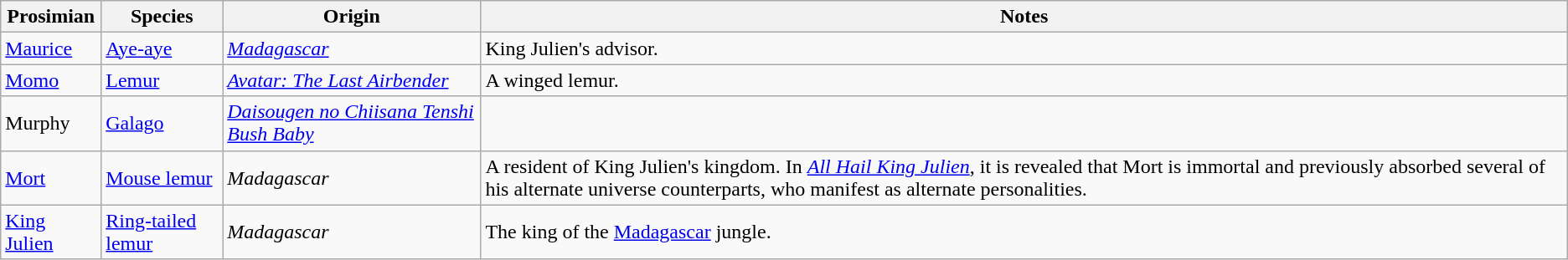<table class="wikitable sortable">
<tr>
<th>Prosimian</th>
<th>Species</th>
<th>Origin</th>
<th>Notes</th>
</tr>
<tr>
<td><a href='#'>Maurice</a></td>
<td><a href='#'>Aye-aye</a></td>
<td><em><a href='#'>Madagascar</a></em></td>
<td>King Julien's advisor.</td>
</tr>
<tr>
<td><a href='#'>Momo</a></td>
<td><a href='#'>Lemur</a></td>
<td><em><a href='#'>Avatar: The Last Airbender</a></em></td>
<td>A winged lemur.</td>
</tr>
<tr>
<td>Murphy</td>
<td><a href='#'>Galago</a></td>
<td><em><a href='#'>Daisougen no Chiisana Tenshi Bush Baby</a></em></td>
<td></td>
</tr>
<tr>
<td><a href='#'>Mort</a></td>
<td><a href='#'>Mouse lemur</a></td>
<td><em>Madagascar</em></td>
<td>A resident of King Julien's kingdom. In <em><a href='#'>All Hail King Julien</a></em>, it is revealed that Mort is immortal and previously absorbed several of his alternate universe counterparts, who manifest as alternate personalities.</td>
</tr>
<tr>
<td><a href='#'>King Julien</a></td>
<td><a href='#'>Ring-tailed lemur</a></td>
<td><em>Madagascar</em></td>
<td>The king of the <a href='#'>Madagascar</a> jungle.</td>
</tr>
</table>
